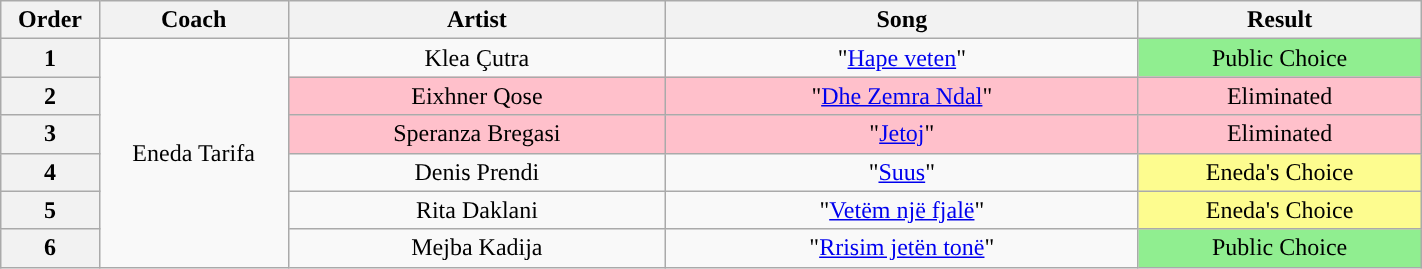<table class="wikitable" style="text-align:center; width:75%;">
<tr>
<th width="05%">Order</th>
<th width="10%">Coach</th>
<th width="20%">Artist</th>
<th width="25%">Song</th>
<th width="15%">Result</th>
</tr>
<tr>
<th>1</th>
<td rowspan="6">Eneda Tarifa</td>
<td>Klea Çutra</td>
<td>"<a href='#'>Hape veten</a>"</td>
<td style="background-color:lightgreen;">Public Choice</td>
</tr>
<tr>
<th>2</th>
<td style="background-color:pink;">Eixhner Qose</td>
<td style="background-color:pink;">"<a href='#'>Dhe Zemra Ndal</a>"</td>
<td style="background-color:pink;">Eliminated</td>
</tr>
<tr>
<th>3</th>
<td style="background-color:pink;">Speranza Bregasi</td>
<td style="background-color:pink;">"<a href='#'>Jetoj</a>"</td>
<td style="background-color:pink;">Eliminated</td>
</tr>
<tr>
<th>4</th>
<td>Denis Prendi</td>
<td>"<a href='#'>Suus</a>"</td>
<td style="background-color:#fdfc8f;">Eneda's Choice</td>
</tr>
<tr>
<th>5</th>
<td>Rita Daklani</td>
<td>"<a href='#'>Vetëm një fjalë</a>"</td>
<td style="background-color:#fdfc8f;">Eneda's Choice</td>
</tr>
<tr>
<th>6</th>
<td>Mejba Kadija</td>
<td>"<a href='#'>Rrisim jetën tonë</a>"</td>
<td style="background-color:lightgreen;">Public Choice</td>
</tr>
</table>
